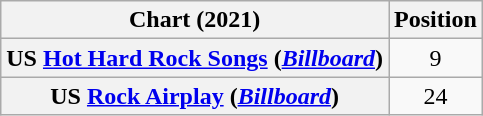<table class="wikitable sortable plainrowheaders" style="text-align:center">
<tr>
<th scope="col">Chart (2021)</th>
<th scope="col">Position</th>
</tr>
<tr>
<th scope="row">US <a href='#'>Hot Hard Rock Songs</a> (<em><a href='#'>Billboard</a></em>)</th>
<td>9</td>
</tr>
<tr>
<th scope="row">US <a href='#'>Rock Airplay</a> (<em><a href='#'>Billboard</a></em>)</th>
<td>24</td>
</tr>
</table>
